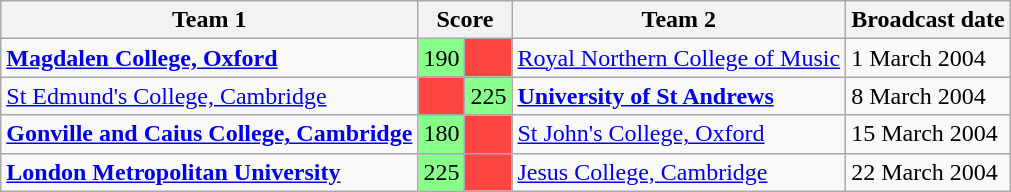<table class="wikitable" border="1">
<tr>
<th>Team 1</th>
<th colspan=2>Score</th>
<th>Team 2</th>
<th>Broadcast date</th>
</tr>
<tr>
<td><strong><a href='#'>Magdalen College, Oxford</a></strong></td>
<td style="background:#88ff88">190</td>
<td style="background:#ff4444"></td>
<td><a href='#'>Royal Northern College of Music</a></td>
<td>1 March 2004</td>
</tr>
<tr>
<td><a href='#'>St Edmund's College, Cambridge</a></td>
<td style="background:#ff4444"></td>
<td style="background:#88ff88">225</td>
<td><strong><a href='#'>University of St Andrews</a></strong></td>
<td>8 March 2004</td>
</tr>
<tr>
<td><strong><a href='#'>Gonville and Caius College, Cambridge</a></strong></td>
<td style="background:#88ff88">180</td>
<td style="background:#ff4444"></td>
<td><a href='#'>St John's College, Oxford</a></td>
<td>15 March 2004</td>
</tr>
<tr>
<td><strong><a href='#'>London Metropolitan University</a></strong></td>
<td style="background:#88ff88">225</td>
<td style="background:#ff4444"></td>
<td><a href='#'>Jesus College, Cambridge</a></td>
<td>22 March 2004</td>
</tr>
</table>
